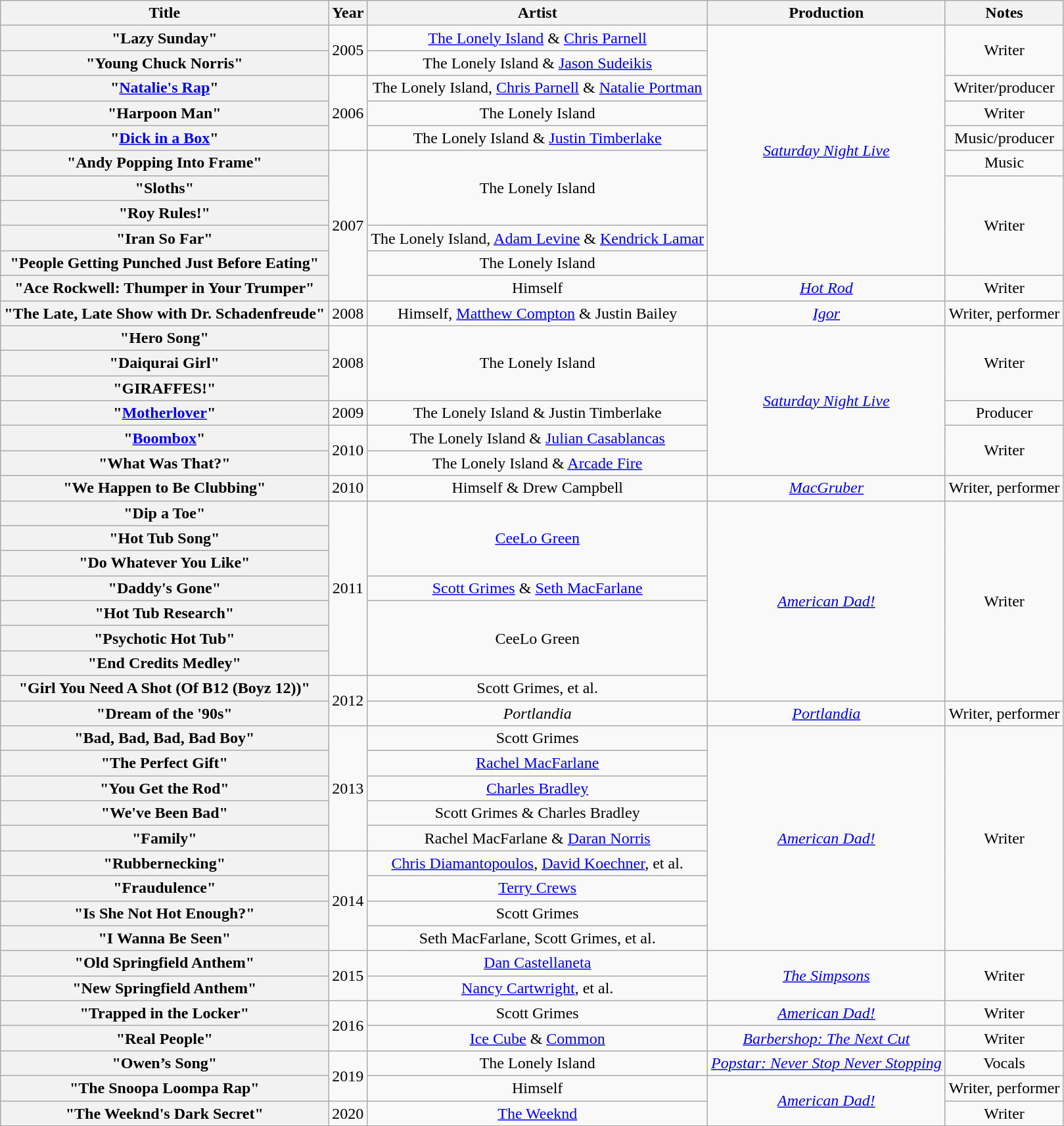<table class="wikitable plainrowheaders" style="text-align:center;">
<tr>
<th scope="col">Title</th>
<th scope="col">Year</th>
<th>Artist</th>
<th>Production</th>
<th>Notes</th>
</tr>
<tr>
<th scope="row">"Lazy Sunday"</th>
<td rowspan="2">2005</td>
<td><a href='#'>The Lonely Island</a> & <a href='#'>Chris Parnell</a></td>
<td rowspan="10"><em><a href='#'>Saturday Night Live</a></em></td>
<td rowspan="2">Writer</td>
</tr>
<tr>
<th scope="row">"Young Chuck Norris"</th>
<td>The Lonely Island & <a href='#'>Jason Sudeikis</a></td>
</tr>
<tr>
<th scope="row">"<a href='#'>Natalie's Rap</a>"</th>
<td rowspan="3">2006</td>
<td>The Lonely Island, <a href='#'>Chris Parnell</a> & <a href='#'>Natalie Portman</a></td>
<td>Writer/producer</td>
</tr>
<tr>
<th scope="row">"Harpoon Man"</th>
<td>The Lonely Island</td>
<td>Writer</td>
</tr>
<tr>
<th scope="row">"<a href='#'>Dick in a Box</a>"</th>
<td>The Lonely Island & <a href='#'>Justin Timberlake</a></td>
<td>Music/producer</td>
</tr>
<tr>
<th scope="row">"Andy Popping Into Frame"</th>
<td rowspan="6">2007</td>
<td rowspan="3">The Lonely Island</td>
<td>Music</td>
</tr>
<tr>
<th scope="row">"Sloths"</th>
<td rowspan="4">Writer</td>
</tr>
<tr>
<th scope="row">"Roy Rules!"</th>
</tr>
<tr>
<th scope="row">"Iran So Far"</th>
<td>The Lonely Island, <a href='#'>Adam Levine</a> & <a href='#'>Kendrick Lamar</a></td>
</tr>
<tr>
<th scope="row">"People Getting Punched Just Before Eating"</th>
<td>The Lonely Island</td>
</tr>
<tr>
<th scope="row">"Ace Rockwell: Thumper in Your Trumper"</th>
<td>Himself</td>
<td><a href='#'><em>Hot Rod</em></a></td>
<td>Writer</td>
</tr>
<tr>
<th scope="row">"The Late, Late Show with Dr. Schadenfreude"</th>
<td>2008</td>
<td>Himself, <a href='#'>Matthew Compton</a> & Justin Bailey</td>
<td><a href='#'><em>Igor</em></a></td>
<td>Writer, performer</td>
</tr>
<tr>
<th scope="row">"Hero Song"</th>
<td rowspan="3">2008</td>
<td rowspan="3">The Lonely Island</td>
<td rowspan="6"><em><a href='#'>Saturday Night Live</a></em></td>
<td rowspan="3">Writer</td>
</tr>
<tr>
<th scope="row">"Daiqurai Girl"</th>
</tr>
<tr>
<th scope="row">"GIRAFFES!"</th>
</tr>
<tr>
<th scope="row">"<a href='#'>Motherlover</a>"</th>
<td>2009</td>
<td>The Lonely Island & Justin Timberlake</td>
<td>Producer</td>
</tr>
<tr>
<th scope="row">"<a href='#'>Boombox</a>"</th>
<td rowspan="2">2010</td>
<td>The Lonely Island & <a href='#'>Julian Casablancas</a></td>
<td rowspan="2">Writer</td>
</tr>
<tr>
<th scope="row">"What Was That?"</th>
<td>The Lonely Island & <a href='#'>Arcade Fire</a></td>
</tr>
<tr>
<th scope="row">"We Happen to Be Clubbing"</th>
<td>2010</td>
<td>Himself & Drew Campbell</td>
<td><a href='#'><em>MacGruber</em></a></td>
<td>Writer, performer</td>
</tr>
<tr>
<th scope="row">"Dip a Toe"</th>
<td rowspan="7">2011</td>
<td rowspan="3"><a href='#'>CeeLo Green</a></td>
<td rowspan="8"><em><a href='#'>American Dad!</a></em></td>
<td rowspan="8">Writer</td>
</tr>
<tr>
<th scope="row">"Hot Tub Song"</th>
</tr>
<tr>
<th scope="row">"Do Whatever You Like"</th>
</tr>
<tr>
<th scope="row">"Daddy's Gone"</th>
<td><a href='#'>Scott Grimes</a> & <a href='#'>Seth MacFarlane</a></td>
</tr>
<tr>
<th scope="row">"Hot Tub Research"</th>
<td rowspan="3">CeeLo Green</td>
</tr>
<tr>
<th scope="row">"Psychotic Hot Tub"</th>
</tr>
<tr>
<th scope="row">"End Credits Medley"</th>
</tr>
<tr>
<th scope="row">"Girl You Need A Shot (Of B12 (Boyz 12))"</th>
<td rowspan="2">2012</td>
<td>Scott Grimes, et al.</td>
</tr>
<tr>
<th scope="row">"Dream of the '90s"</th>
<td><em>Portlandia</em></td>
<td><em><a href='#'>Portlandia</a></em></td>
<td>Writer, performer</td>
</tr>
<tr>
<th scope="row">"Bad, Bad, Bad, Bad Boy"</th>
<td rowspan="5">2013</td>
<td>Scott Grimes</td>
<td rowspan="9"><em><a href='#'>American Dad!</a></em></td>
<td rowspan="9">Writer</td>
</tr>
<tr>
<th scope="row">"The Perfect Gift"</th>
<td><a href='#'>Rachel MacFarlane</a></td>
</tr>
<tr>
<th scope="row">"You Get the Rod"</th>
<td><a href='#'>Charles Bradley</a></td>
</tr>
<tr>
<th scope="row">"We've Been Bad"</th>
<td>Scott Grimes & Charles Bradley</td>
</tr>
<tr>
<th scope="row">"Family"</th>
<td>Rachel MacFarlane & <a href='#'>Daran Norris</a></td>
</tr>
<tr>
<th scope="row">"Rubbernecking"</th>
<td rowspan="4">2014</td>
<td><a href='#'>Chris Diamantopoulos</a>, <a href='#'>David Koechner</a>, et al.</td>
</tr>
<tr>
<th scope="row">"Fraudulence"</th>
<td><a href='#'>Terry Crews</a></td>
</tr>
<tr>
<th scope="row">"Is She Not Hot Enough?"</th>
<td>Scott Grimes</td>
</tr>
<tr>
<th scope="row">"I Wanna Be Seen"</th>
<td>Seth MacFarlane, Scott Grimes, et al.</td>
</tr>
<tr>
<th scope="row">"Old Springfield Anthem"</th>
<td rowspan="2">2015</td>
<td><a href='#'>Dan Castellaneta</a></td>
<td rowspan="2"><em><a href='#'>The Simpsons</a></em></td>
<td rowspan="2">Writer</td>
</tr>
<tr>
<th scope="row">"New Springfield Anthem"</th>
<td><a href='#'>Nancy Cartwright</a>, et al.</td>
</tr>
<tr>
<th scope="row">"Trapped in the Locker"</th>
<td rowspan="2">2016</td>
<td>Scott Grimes</td>
<td><em><a href='#'>American Dad!</a></em></td>
<td>Writer</td>
</tr>
<tr>
<th scope="row">"Real People"</th>
<td><a href='#'>Ice Cube</a> & <a href='#'>Common</a></td>
<td><em><a href='#'>Barbershop: The Next Cut</a></em></td>
<td>Writer</td>
</tr>
<tr>
<th scope="row">"Owen’s Song"</th>
<td rowspan="2">2019</td>
<td>The Lonely Island</td>
<td><em><a href='#'>Popstar: Never Stop Never Stopping</a></em></td>
<td>Vocals</td>
</tr>
<tr>
<th scope="row">"The Snoopa Loompa Rap"</th>
<td>Himself</td>
<td rowspan="2"><em><a href='#'>American Dad!</a></em></td>
<td>Writer, performer</td>
</tr>
<tr>
<th scope="row">"The Weeknd's Dark Secret"</th>
<td>2020</td>
<td><a href='#'>The Weeknd</a></td>
<td>Writer</td>
</tr>
</table>
